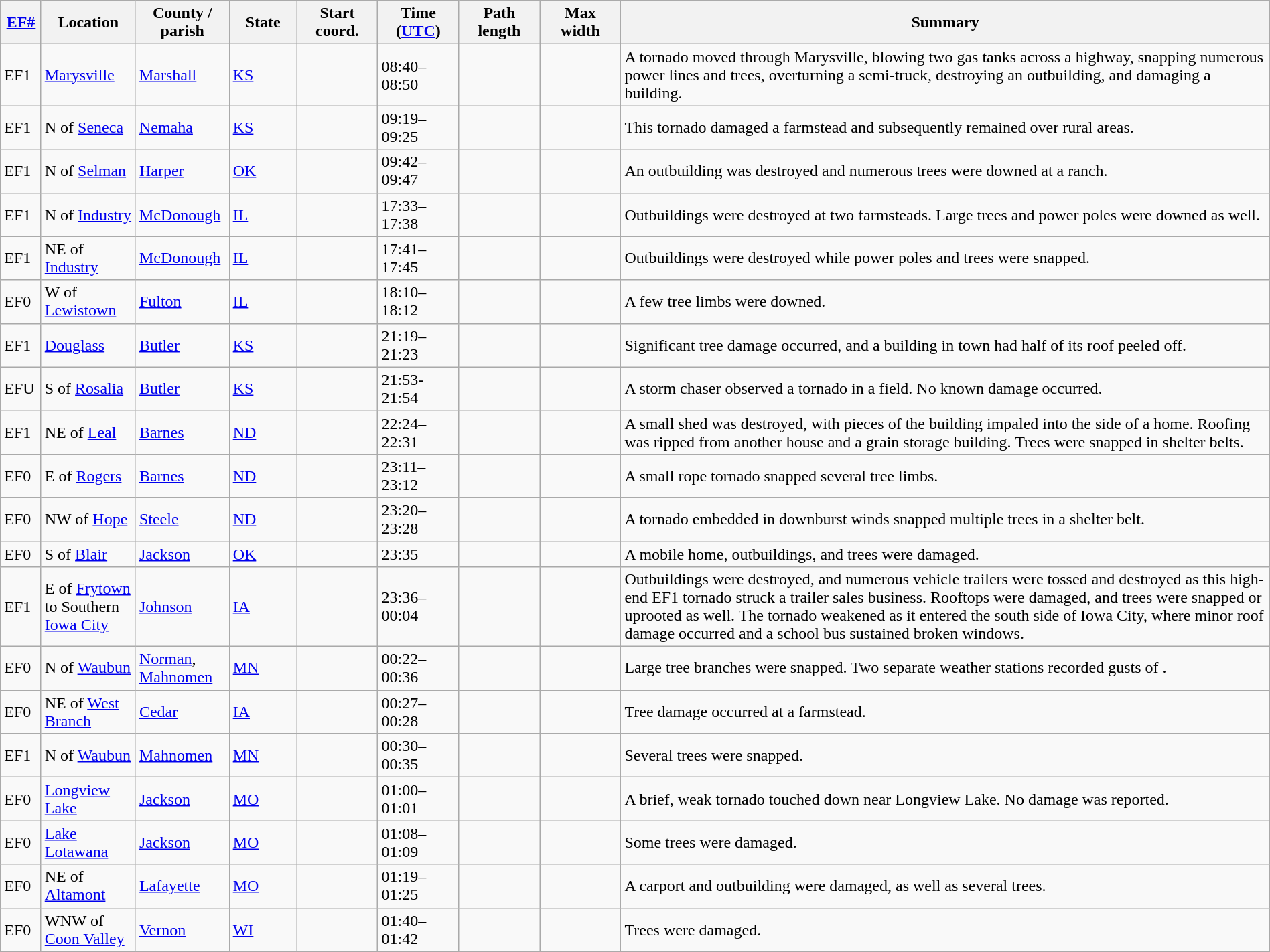<table class="wikitable sortable" style="width:100%;">
<tr>
<th scope="col" style="width:3%; text-align:center;"><a href='#'>EF#</a></th>
<th scope="col" style="width:7%; text-align:center;" class="unsortable">Location</th>
<th scope="col" style="width:6%; text-align:center;" class="unsortable">County / parish</th>
<th scope="col" style="width:5%; text-align:center;">State</th>
<th scope="col" style="width:6%; text-align:center;">Start coord.</th>
<th scope="col" style="width:6%; text-align:center;">Time (<a href='#'>UTC</a>)</th>
<th scope="col" style="width:6%; text-align:center;">Path length</th>
<th scope="col" style="width:6%; text-align:center;">Max width</th>
<th scope="col" class="unsortable" style="width:48%; text-align:center;">Summary</th>
</tr>
<tr>
<td bgcolor=>EF1</td>
<td><a href='#'>Marysville</a></td>
<td><a href='#'>Marshall</a></td>
<td><a href='#'>KS</a></td>
<td></td>
<td>08:40–08:50</td>
<td></td>
<td></td>
<td>A tornado moved through Marysville, blowing two  gas tanks across a highway, snapping numerous power lines and trees, overturning a semi-truck, destroying an outbuilding, and damaging a building.</td>
</tr>
<tr>
<td bgcolor=>EF1</td>
<td>N of <a href='#'>Seneca</a></td>
<td><a href='#'>Nemaha</a></td>
<td><a href='#'>KS</a></td>
<td></td>
<td>09:19–09:25</td>
<td></td>
<td></td>
<td>This tornado damaged a farmstead and subsequently remained over rural areas.</td>
</tr>
<tr>
<td bgcolor=>EF1</td>
<td>N of <a href='#'>Selman</a></td>
<td><a href='#'>Harper</a></td>
<td><a href='#'>OK</a></td>
<td></td>
<td>09:42–09:47</td>
<td></td>
<td></td>
<td>An outbuilding was destroyed and numerous trees were downed at a ranch.</td>
</tr>
<tr>
<td bgcolor=>EF1</td>
<td>N of <a href='#'>Industry</a></td>
<td><a href='#'>McDonough</a></td>
<td><a href='#'>IL</a></td>
<td></td>
<td>17:33–17:38</td>
<td></td>
<td></td>
<td>Outbuildings were destroyed at two farmsteads. Large trees and power poles were downed as well.</td>
</tr>
<tr>
<td bgcolor=>EF1</td>
<td>NE of <a href='#'>Industry</a></td>
<td><a href='#'>McDonough</a></td>
<td><a href='#'>IL</a></td>
<td></td>
<td>17:41–17:45</td>
<td></td>
<td></td>
<td>Outbuildings were destroyed while power poles and trees were snapped.</td>
</tr>
<tr>
<td bgcolor=>EF0</td>
<td>W of <a href='#'>Lewistown</a></td>
<td><a href='#'>Fulton</a></td>
<td><a href='#'>IL</a></td>
<td></td>
<td>18:10–18:12</td>
<td></td>
<td></td>
<td>A few tree limbs were downed.</td>
</tr>
<tr>
<td bgcolor=>EF1</td>
<td><a href='#'>Douglass</a></td>
<td><a href='#'>Butler</a></td>
<td><a href='#'>KS</a></td>
<td></td>
<td>21:19–21:23</td>
<td></td>
<td></td>
<td>Significant tree damage occurred, and a building in town had half of its roof peeled off.</td>
</tr>
<tr>
<td bgcolor=>EFU</td>
<td>S of <a href='#'>Rosalia</a></td>
<td><a href='#'>Butler</a></td>
<td><a href='#'>KS</a></td>
<td></td>
<td>21:53-21:54</td>
<td></td>
<td></td>
<td>A storm chaser observed a tornado in a field. No known damage occurred.</td>
</tr>
<tr>
<td bgcolor=>EF1</td>
<td>NE of <a href='#'>Leal</a></td>
<td><a href='#'>Barnes</a></td>
<td><a href='#'>ND</a></td>
<td></td>
<td>22:24–22:31</td>
<td></td>
<td></td>
<td>A small shed was destroyed, with pieces of the building impaled into the side of a home. Roofing was ripped from another house and a grain storage building. Trees were snapped in shelter belts.</td>
</tr>
<tr>
<td bgcolor=>EF0</td>
<td>E of <a href='#'>Rogers</a></td>
<td><a href='#'>Barnes</a></td>
<td><a href='#'>ND</a></td>
<td></td>
<td>23:11–23:12</td>
<td></td>
<td></td>
<td>A small rope tornado snapped several tree limbs.</td>
</tr>
<tr>
<td bgcolor=>EF0</td>
<td>NW of <a href='#'>Hope</a></td>
<td><a href='#'>Steele</a></td>
<td><a href='#'>ND</a></td>
<td></td>
<td>23:20–23:28</td>
<td></td>
<td></td>
<td>A tornado embedded in downburst winds snapped multiple trees in a shelter belt.</td>
</tr>
<tr>
<td bgcolor=>EF0</td>
<td>S of <a href='#'>Blair</a></td>
<td><a href='#'>Jackson</a></td>
<td><a href='#'>OK</a></td>
<td></td>
<td>23:35</td>
<td></td>
<td></td>
<td>A mobile home, outbuildings, and trees were damaged.</td>
</tr>
<tr>
<td bgcolor=>EF1</td>
<td>E of <a href='#'>Frytown</a> to Southern <a href='#'>Iowa City</a></td>
<td><a href='#'>Johnson</a></td>
<td><a href='#'>IA</a></td>
<td></td>
<td>23:36–00:04</td>
<td></td>
<td></td>
<td>Outbuildings were destroyed, and numerous vehicle trailers were tossed and destroyed as this high-end EF1 tornado struck a trailer sales business. Rooftops were damaged, and trees were snapped or uprooted as well. The tornado weakened as it entered the south side of Iowa City, where minor roof damage occurred and a school bus sustained broken windows.</td>
</tr>
<tr>
<td bgcolor=>EF0</td>
<td>N of <a href='#'>Waubun</a></td>
<td><a href='#'>Norman</a>, <a href='#'>Mahnomen</a></td>
<td><a href='#'>MN</a></td>
<td></td>
<td>00:22–00:36</td>
<td></td>
<td></td>
<td>Large tree branches were snapped. Two separate weather stations recorded gusts of .</td>
</tr>
<tr>
<td bgcolor=>EF0</td>
<td>NE of <a href='#'>West Branch</a></td>
<td><a href='#'>Cedar</a></td>
<td><a href='#'>IA</a></td>
<td></td>
<td>00:27–00:28</td>
<td></td>
<td></td>
<td>Tree damage occurred at a farmstead.</td>
</tr>
<tr>
<td bgcolor=>EF1</td>
<td>N of <a href='#'>Waubun</a></td>
<td><a href='#'>Mahnomen</a></td>
<td><a href='#'>MN</a></td>
<td></td>
<td>00:30–00:35</td>
<td></td>
<td></td>
<td>Several trees were snapped.</td>
</tr>
<tr>
<td bgcolor=>EF0</td>
<td><a href='#'>Longview Lake</a></td>
<td><a href='#'>Jackson</a></td>
<td><a href='#'>MO</a></td>
<td></td>
<td>01:00–01:01</td>
<td></td>
<td></td>
<td>A brief, weak tornado touched down near Longview Lake. No damage was reported.</td>
</tr>
<tr>
<td bgcolor=>EF0</td>
<td><a href='#'>Lake Lotawana</a></td>
<td><a href='#'>Jackson</a></td>
<td><a href='#'>MO</a></td>
<td></td>
<td>01:08–01:09</td>
<td></td>
<td></td>
<td>Some trees were damaged.</td>
</tr>
<tr>
<td bgcolor=>EF0</td>
<td>NE of <a href='#'>Altamont</a></td>
<td><a href='#'>Lafayette</a></td>
<td><a href='#'>MO</a></td>
<td></td>
<td>01:19–01:25</td>
<td></td>
<td></td>
<td>A carport and outbuilding were damaged, as well as several trees.</td>
</tr>
<tr>
<td bgcolor=>EF0</td>
<td>WNW of <a href='#'>Coon Valley</a></td>
<td><a href='#'>Vernon</a></td>
<td><a href='#'>WI</a></td>
<td></td>
<td>01:40–01:42</td>
<td></td>
<td></td>
<td>Trees were damaged.</td>
</tr>
<tr>
</tr>
</table>
